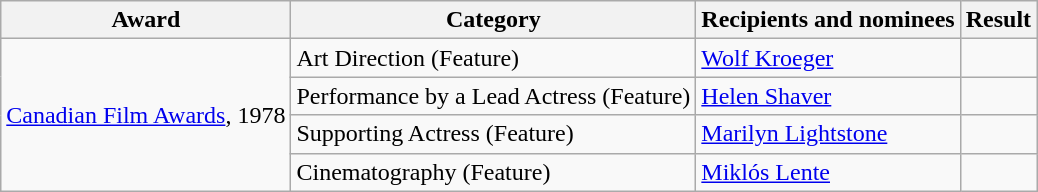<table class="wikitable">
<tr>
<th>Award</th>
<th>Category</th>
<th>Recipients and nominees</th>
<th>Result</th>
</tr>
<tr>
<td rowspan="4"><a href='#'>Canadian Film Awards</a>, 1978</td>
<td>Art Direction (Feature)</td>
<td><a href='#'>Wolf Kroeger</a></td>
<td></td>
</tr>
<tr>
<td>Performance by a Lead Actress (Feature)</td>
<td><a href='#'>Helen Shaver</a></td>
<td></td>
</tr>
<tr>
<td>Supporting Actress (Feature)</td>
<td><a href='#'>Marilyn Lightstone</a></td>
<td></td>
</tr>
<tr>
<td>Cinematography (Feature)</td>
<td><a href='#'>Miklós Lente</a></td>
<td></td>
</tr>
</table>
